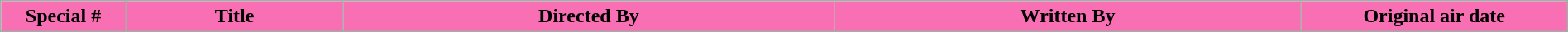<table class="wikitable plainrowheaders" width=100% style="background:#FFFFFF;">
<tr>
<th style="background:#F86FB4" width=8%><span>Special #</span></th>
<th style="background:#F86FB4"><span>Title</span></th>
<th style="background:#F86FB4"><span>Directed By</span></th>
<th style="background:#F86FB4"><span>Written By</span></th>
<th style="background:#F86FB4" width=17%><span>Original air date</span><br>









</th>
</tr>
</table>
